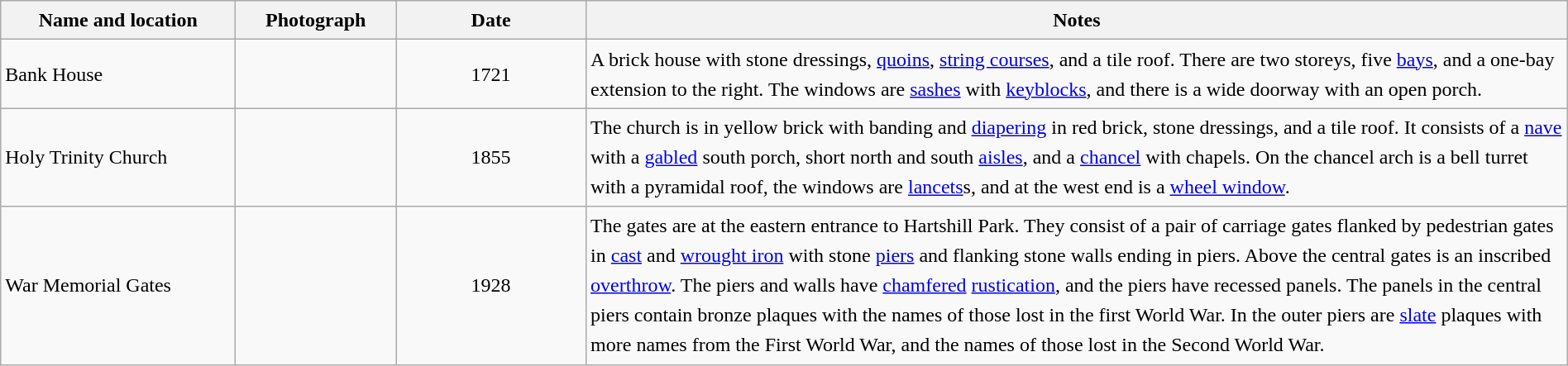<table class="wikitable sortable plainrowheaders" style="width:100%;border:0px;text-align:left;line-height:150%;">
<tr>
<th scope="col"  style="width:150px">Name and location</th>
<th scope="col"  style="width:100px" class="unsortable">Photograph</th>
<th scope="col"  style="width:120px">Date</th>
<th scope="col"  style="width:650px" class="unsortable">Notes</th>
</tr>
<tr>
<td>Bank House<br><small></small></td>
<td></td>
<td align="center">1721</td>
<td>A brick house with stone dressings, <a href='#'>quoins</a>, <a href='#'>string courses</a>, and a tile roof.  There are two storeys, five <a href='#'>bays</a>, and a one-bay extension to the right.  The windows are <a href='#'>sashes</a> with <a href='#'>keyblocks</a>, and there is a wide doorway with an open porch.</td>
</tr>
<tr>
<td>Holy Trinity Church<br><small></small></td>
<td></td>
<td align="center">1855</td>
<td>The church is in yellow brick with banding and <a href='#'>diapering</a> in red brick, stone dressings, and a tile roof.  It consists of a <a href='#'>nave</a> with a <a href='#'>gabled</a> south porch, short north and south <a href='#'>aisles</a>, and a <a href='#'>chancel</a> with chapels.  On the chancel arch is a bell turret with a pyramidal roof, the windows are <a href='#'>lancets</a>s, and at the west end is a <a href='#'>wheel window</a>.</td>
</tr>
<tr>
<td>War Memorial Gates<br><small></small></td>
<td></td>
<td align="center">1928</td>
<td>The gates are at the eastern entrance to Hartshill Park.  They consist of a pair of carriage gates flanked by pedestrian gates in <a href='#'>cast</a> and <a href='#'>wrought iron</a> with stone <a href='#'>piers</a> and flanking stone walls ending in piers.  Above the central gates is an inscribed <a href='#'>overthrow</a>.  The piers and walls have <a href='#'>chamfered</a> <a href='#'>rustication</a>, and the piers have recessed panels.  The panels in the central piers contain bronze plaques with the names of those lost in the first World War.  In the outer piers are <a href='#'>slate</a> plaques with more names from the First World War, and the names of those lost in the Second World War.</td>
</tr>
<tr>
</tr>
</table>
